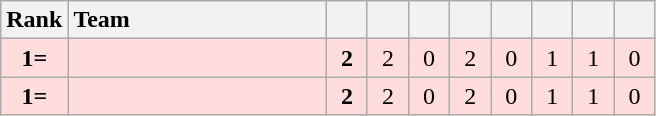<table class="wikitable" style="text-align:center">
<tr>
<th width=30>Rank</th>
<th width=165 style="text-align:left">Team</th>
<th width=20></th>
<th width=20></th>
<th width=20></th>
<th width=20></th>
<th width=20></th>
<th width=20></th>
<th width=20></th>
<th width=20></th>
</tr>
<tr bgcolor="#ffdddd">
<td><strong>1=</strong></td>
<td align="left"></td>
<td><strong>2</strong></td>
<td>2</td>
<td>0</td>
<td>2</td>
<td>0</td>
<td>1</td>
<td>1</td>
<td>0</td>
</tr>
<tr bgcolor="#ffdddd">
<td><strong>1=</strong></td>
<td align="left"></td>
<td><strong>2</strong></td>
<td>2</td>
<td>0</td>
<td>2</td>
<td>0</td>
<td>1</td>
<td>1</td>
<td>0</td>
</tr>
</table>
